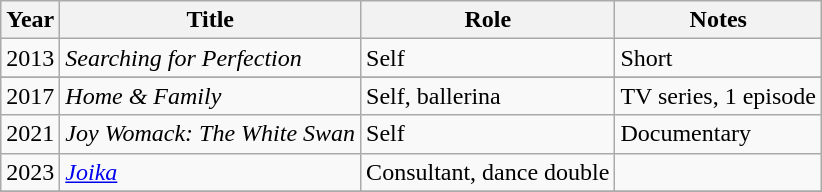<table class="wikitable sortable" >
<tr>
<th>Year</th>
<th>Title</th>
<th>Role</th>
<th class="unsortable">Notes</th>
</tr>
<tr>
<td>2013</td>
<td><em>Searching for Perfection</em></td>
<td>Self</td>
<td>Short</td>
</tr>
<tr>
</tr>
<tr>
<td>2017</td>
<td><em>Home & Family</em></td>
<td>Self, ballerina</td>
<td>TV series, 1 episode</td>
</tr>
<tr>
<td>2021</td>
<td><em>Joy Womack: The White Swan</em></td>
<td>Self</td>
<td>Documentary</td>
</tr>
<tr>
<td>2023</td>
<td><em><a href='#'>Joika</a></em></td>
<td>Consultant, dance double</td>
<td></td>
</tr>
<tr>
</tr>
</table>
